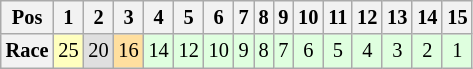<table class="wikitable" style="font-size: 85%;">
<tr align="center">
<th>Pos</th>
<th>1</th>
<th>2</th>
<th>3</th>
<th>4</th>
<th>5</th>
<th>6</th>
<th>7</th>
<th>8</th>
<th>9</th>
<th>10</th>
<th>11</th>
<th>12</th>
<th>13</th>
<th>14</th>
<th>15</th>
</tr>
<tr align="center">
<th>Race</th>
<td style="background:#FFFFBF;">25</td>
<td style="background:#DFDFDF;">20</td>
<td style="background:#FFDF9F;">16</td>
<td style="background:#DFFFDF;">14</td>
<td style="background:#DFFFDF;">12</td>
<td style="background:#DFFFDF;">10</td>
<td style="background:#DFFFDF;">9</td>
<td style="background:#DFFFDF;">8</td>
<td style="background:#DFFFDF;">7</td>
<td style="background:#DFFFDF;">6</td>
<td style="background:#DFFFDF;">5</td>
<td style="background:#DFFFDF;">4</td>
<td style="background:#DFFFDF;">3</td>
<td style="background:#DFFFDF;">2</td>
<td style="background:#DFFFDF;">1</td>
</tr>
</table>
